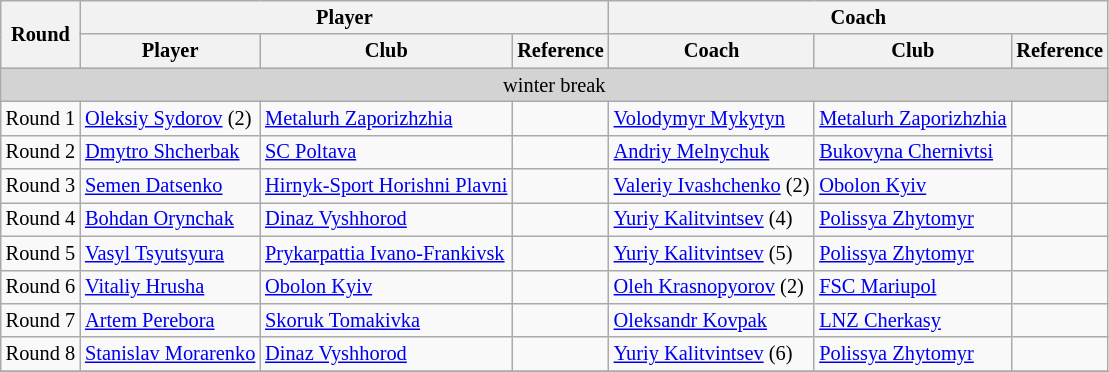<table class="wikitable collapsible autocollapse" style="text-align:left; font-size:85%">
<tr>
<th rowspan="2">Round</th>
<th colspan="3">Player</th>
<th colspan="3">Coach</th>
</tr>
<tr>
<th>Player</th>
<th>Club</th>
<th>Reference</th>
<th>Coach</th>
<th>Club</th>
<th>Reference</th>
</tr>
<tr>
<td colspan=7 align=center bgcolor=lightgrey>winter break</td>
</tr>
<tr>
<td>Round 1</td>
<td> <a href='#'>Oleksiy Sydorov</a> (2)</td>
<td><a href='#'>Metalurh Zaporizhzhia</a></td>
<td align=center></td>
<td> <a href='#'>Volodymyr Mykytyn</a></td>
<td><a href='#'>Metalurh Zaporizhzhia</a></td>
<td align=center></td>
</tr>
<tr>
<td>Round 2</td>
<td> <a href='#'>Dmytro Shcherbak</a></td>
<td><a href='#'>SC Poltava</a></td>
<td align=center></td>
<td> <a href='#'>Andriy Melnychuk</a></td>
<td><a href='#'>Bukovyna Chernivtsi</a></td>
<td align=center></td>
</tr>
<tr>
<td>Round 3</td>
<td> <a href='#'>Semen Datsenko</a></td>
<td><a href='#'>Hirnyk-Sport Horishni Plavni</a></td>
<td align=center></td>
<td> <a href='#'>Valeriy Ivashchenko</a> (2)</td>
<td><a href='#'>Obolon Kyiv</a></td>
<td align=center></td>
</tr>
<tr>
<td>Round 4</td>
<td> <a href='#'>Bohdan Orynchak</a></td>
<td><a href='#'>Dinaz Vyshhorod</a></td>
<td align=center></td>
<td> <a href='#'>Yuriy Kalitvintsev</a> (4)</td>
<td><a href='#'>Polissya Zhytomyr</a></td>
<td align=center></td>
</tr>
<tr>
<td>Round 5</td>
<td> <a href='#'>Vasyl Tsyutsyura</a></td>
<td><a href='#'>Prykarpattia Ivano-Frankivsk</a></td>
<td align=center></td>
<td> <a href='#'>Yuriy Kalitvintsev</a> (5)</td>
<td><a href='#'>Polissya Zhytomyr</a></td>
<td align=center></td>
</tr>
<tr>
<td>Round 6</td>
<td> <a href='#'>Vitaliy Hrusha</a></td>
<td><a href='#'>Obolon Kyiv</a></td>
<td align=center></td>
<td> <a href='#'>Oleh Krasnopyorov</a> (2)</td>
<td><a href='#'>FSC Mariupol</a></td>
<td align=center></td>
</tr>
<tr>
<td>Round 7</td>
<td> <a href='#'>Artem Perebora</a></td>
<td><a href='#'>Skoruk Tomakivka</a></td>
<td align=center></td>
<td> <a href='#'>Oleksandr Kovpak</a></td>
<td><a href='#'>LNZ Cherkasy</a></td>
<td align=center></td>
</tr>
<tr>
<td>Round 8</td>
<td> <a href='#'>Stanislav Morarenko</a></td>
<td><a href='#'>Dinaz Vyshhorod</a></td>
<td align=center></td>
<td> <a href='#'>Yuriy Kalitvintsev</a> (6)</td>
<td><a href='#'>Polissya Zhytomyr</a></td>
<td align=center></td>
</tr>
<tr>
</tr>
</table>
